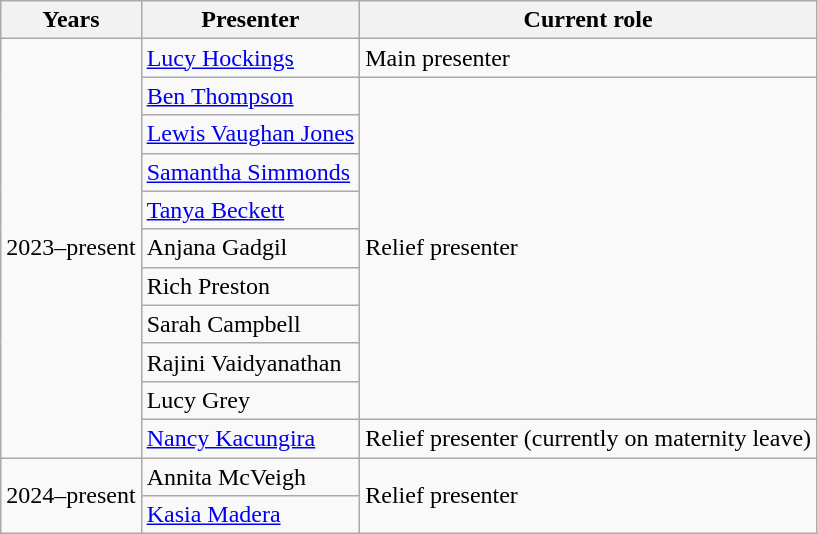<table class="wikitable">
<tr>
<th>Years</th>
<th>Presenter</th>
<th>Current role</th>
</tr>
<tr>
<td rowspan="11">2023–present</td>
<td><a href='#'>Lucy Hockings</a></td>
<td>Main presenter</td>
</tr>
<tr>
<td><a href='#'>Ben Thompson</a></td>
<td rowspan="9">Relief presenter</td>
</tr>
<tr>
<td><a href='#'>Lewis Vaughan Jones</a></td>
</tr>
<tr>
<td><a href='#'>Samantha Simmonds</a></td>
</tr>
<tr>
<td><a href='#'>Tanya Beckett</a></td>
</tr>
<tr>
<td>Anjana Gadgil</td>
</tr>
<tr>
<td>Rich Preston</td>
</tr>
<tr>
<td>Sarah Campbell</td>
</tr>
<tr>
<td>Rajini Vaidyanathan</td>
</tr>
<tr>
<td>Lucy Grey</td>
</tr>
<tr>
<td><a href='#'>Nancy Kacungira</a></td>
<td>Relief presenter (currently on maternity leave)</td>
</tr>
<tr>
<td rowspan = "2">2024–present</td>
<td>Annita McVeigh</td>
<td rowspan="2">Relief presenter</td>
</tr>
<tr>
<td><a href='#'>Kasia Madera</a></td>
</tr>
</table>
